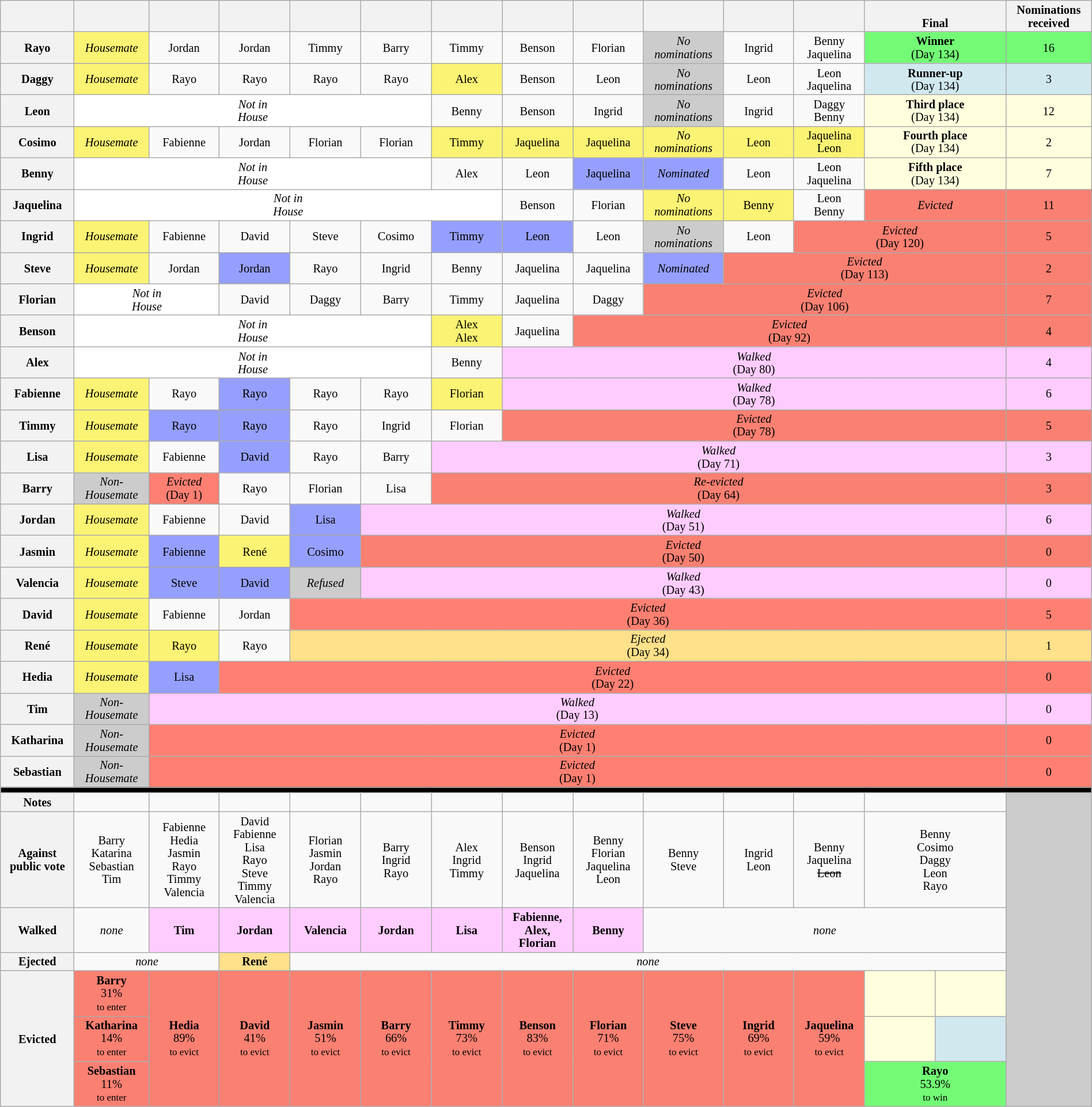<table class="wikitable" style="text-align:center; font-size:85%; line-height:15px; width:100%">
<tr>
<th style="width:5%"></th>
<th style="width:5%"></th>
<th style="width:5%"></th>
<th style="width:5%"></th>
<th style="width:5%"></th>
<th style="width:5%"></th>
<th style="width:5%"></th>
<th style="width:5%"></th>
<th style="width:5%"></th>
<th style="width:5%"></th>
<th style="width:5%"></th>
<th style="width:5%"></th>
<th style="width:10%" colspan="2"><br>Final</th>
<th style="width:5%">Nominations<br>received</th>
</tr>
<tr>
<th>Rayo</th>
<td style="background:#FBF373;"><em>Housemate</em></td>
<td>Jordan</td>
<td>Jordan</td>
<td>Timmy</td>
<td>Barry</td>
<td>Timmy</td>
<td>Benson</td>
<td>Florian</td>
<td style="background:#CCCCCC;"><em>No<br>nominations</em></td>
<td>Ingrid</td>
<td>Benny<br>Jaquelina</td>
<td style="background:#73FB76" colspan="2"><strong>Winner</strong><br>(Day 134)</td>
<td style="background:#73FB76">16</td>
</tr>
<tr>
<th>Daggy</th>
<td style="background:#FBF373;"><em>Housemate</em></td>
<td>Rayo</td>
<td>Rayo</td>
<td>Rayo</td>
<td>Rayo</td>
<td style="background:#FBF373">Alex</td>
<td>Benson</td>
<td>Leon</td>
<td style="background:#CCCCCC;"><em>No<br>nominations</em></td>
<td>Leon</td>
<td>Leon<br>Jaquelina</td>
<td style="background:#D1E8EF" colspan="2"><strong>Runner-up</strong><br>(Day 134)</td>
<td style="background:#D1E8EF">3</td>
</tr>
<tr>
<th>Leon</th>
<td colspan="5" style="background:white;"><em>Not in<br>House</em></td>
<td>Benny</td>
<td>Benson</td>
<td>Ingrid</td>
<td style="background:#CCCCCC;"><em>No<br>nominations</em></td>
<td>Ingrid</td>
<td>Daggy<br>Benny</td>
<td style="background:#ffffdd;" colspan="2"><strong>Third place</strong><br>(Day 134)</td>
<td style="background:#ffffdd;">12</td>
</tr>
<tr>
<th>Cosimo</th>
<td style="background:#FBF373;"><em>Housemate</em></td>
<td>Fabienne</td>
<td>Jordan</td>
<td>Florian</td>
<td>Florian</td>
<td style="background:#FBF373">Timmy</td>
<td style="background:#FBF373">Jaquelina</td>
<td style="background:#FBF373">Jaquelina</td>
<td style="background:#FBF373;"><em>No<br>nominations</em></td>
<td style="background:#FBF373">Leon</td>
<td style="background:#FBF373">Jaquelina<br>Leon</td>
<td style="background:#ffffdd;" colspan="2"><strong>Fourth place</strong><br>(Day 134)</td>
<td style="background:#ffffdd;">2</td>
</tr>
<tr>
<th>Benny</th>
<td colspan="5" style="background:white;"><em>Not in<br>House</em></td>
<td>Alex</td>
<td>Leon</td>
<td style="background:#959FFD;" >Jaquelina</td>
<td style="background:#959FFD;" ><em>Nominated</em></td>
<td>Leon</td>
<td>Leon<br>Jaquelina</td>
<td style="background:#ffffdd;" colspan="2"><strong>Fifth place</strong><br>(Day 134)</td>
<td style="background:#ffffdd;">7</td>
</tr>
<tr>
<th>Jaquelina</th>
<td colspan="6" style="background:white;"><em>Not in<br>House</em></td>
<td>Benson</td>
<td>Florian</td>
<td style="background:#FBF373;"><em>No<br>nominations</em></td>
<td style="background:#FBF373">Benny</td>
<td>Leon<br>Benny</td>
<td bgcolor="FA8072" colspan="2"><em>Evicted</em><br></td>
<td bgcolor="FA8072">11</td>
</tr>
<tr>
<th>Ingrid</th>
<td style="background:#FBF373;"><em>Housemate</em></td>
<td>Fabienne</td>
<td>David</td>
<td>Steve</td>
<td>Cosimo</td>
<td style="background:#959FFD;" >Timmy</td>
<td style="background:#959FFD;" >Leon</td>
<td>Leon</td>
<td style="background:#CCCCCC;"><em>No<br>nominations</em></td>
<td>Leon</td>
<td bgcolor="FA8072" colspan="3"><em>Evicted</em><br>(Day 120)</td>
<td bgcolor="FA8072">5</td>
</tr>
<tr>
<th>Steve</th>
<td style="background:#FBF373;"><em>Housemate</em></td>
<td>Jordan</td>
<td style="background:#959FFD;" >Jordan</td>
<td>Rayo</td>
<td>Ingrid</td>
<td>Benny</td>
<td>Jaquelina</td>
<td>Jaquelina</td>
<td style="background:#959FFD;"><em>Nominated</em></td>
<td bgcolor="FA8072" colspan="4"><em>Evicted</em><br>(Day 113)</td>
<td bgcolor="FA8072">2</td>
</tr>
<tr>
<th>Florian</th>
<td colspan="2" style="background:white;"><em>Not in<br>House</em></td>
<td>David</td>
<td>Daggy</td>
<td>Barry</td>
<td>Timmy</td>
<td>Jaquelina</td>
<td>Daggy</td>
<td bgcolor="FA8072" colspan="5"><em>Evicted</em><br>(Day 106)</td>
<td bgcolor="FA8072">7</td>
</tr>
<tr>
<th>Benson</th>
<td colspan="5" style="background:white;"><em>Not in<br>House</em></td>
<td style="background:#FBF373">Alex<br>Alex</td>
<td>Jaquelina</td>
<td bgcolor="FA8072" colspan="6"><em>Evicted</em><br>(Day 92)</td>
<td bgcolor="FA8072">4</td>
</tr>
<tr>
<th>Alex</th>
<td colspan="5" style="background:white;"><em>Not in<br>House</em></td>
<td>Benny</td>
<td bgcolor="FFCCFF" colspan="7"><em>Walked</em><br>(Day 80)</td>
<td bgcolor="FFCCFF">4</td>
</tr>
<tr>
<th>Fabienne</th>
<td style="background:#FBF373;"><em>Housemate</em></td>
<td>Rayo</td>
<td style="background:#959FFD;" >Rayo</td>
<td>Rayo</td>
<td>Rayo</td>
<td style="background:#FBF373">Florian</td>
<td bgcolor="FFCCFF" colspan="7"><em>Walked</em><br>(Day 78)</td>
<td bgcolor="FFCCFF">6</td>
</tr>
<tr>
<th>Timmy</th>
<td style="background:#FBF373;"><em>Housemate</em></td>
<td style="background:#959FFD;" >Rayo</td>
<td style="background:#959FFD;" >Rayo</td>
<td>Rayo</td>
<td>Ingrid</td>
<td>Florian</td>
<td bgcolor="FA8072" colspan="7"><em>Evicted</em><br>(Day 78)</td>
<td bgcolor="FA8072">5</td>
</tr>
<tr>
<th>Lisa</th>
<td style="background:#FBF373;"><em>Housemate</em></td>
<td>Fabienne</td>
<td style="background:#959FFD;" >David</td>
<td>Rayo</td>
<td>Barry</td>
<td bgcolor="FFCCFF" colspan="8"><em>Walked</em><br>(Day 71)</td>
<td bgcolor="FFCCFF">3</td>
</tr>
<tr>
<th>Barry</th>
<td style="background:#CCCCCC;"><em>Non-<br>Housemate</em></td>
<td bgcolor="FF8072" colspan=1><em>Evicted</em><br>(Day 1)</td>
<td>Rayo</td>
<td>Florian</td>
<td>Lisa</td>
<td bgcolor="FA8072" colspan="8"><em>Re-evicted</em><br>(Day 64)</td>
<td bgcolor="FA8072">3</td>
</tr>
<tr>
<th>Jordan</th>
<td style="background:#FBF373;"><em>Housemate</em></td>
<td>Fabienne</td>
<td>David</td>
<td style="background:#959FFD;" >Lisa</td>
<td bgcolor="FFCCFF" colspan="9"><em>Walked</em><br>(Day 51)</td>
<td bgcolor="FFCCFF">6</td>
</tr>
<tr>
<th>Jasmin</th>
<td style="background:#FBF373;"><em>Housemate</em></td>
<td style="background:#959FFD;" >Fabienne</td>
<td style="background:#FBF373">René</td>
<td style="background:#959FFD;" >Cosimo</td>
<td bgcolor="FA8072" colspan="9"><em>Evicted</em><br>(Day 50)</td>
<td bgcolor="FA8072">0</td>
</tr>
<tr>
<th>Valencia</th>
<td style="background:#FBF373;"><em>Housemate</em></td>
<td style="background:#959FFD;" >Steve</td>
<td style="background:#959FFD;" >David</td>
<td style="background:#CCCCCC;"><em>Refused</em></td>
<td bgcolor="FFCCFF" colspan="9"><em>Walked</em><br>(Day 43)</td>
<td bgcolor="FFCCFF">0</td>
</tr>
<tr>
<th>David</th>
<td style="background:#FBF373;"><em>Housemate</em></td>
<td>Fabienne</td>
<td>Jordan</td>
<td bgcolor="FF8072" colspan="10"><em>Evicted</em><br>(Day 36)</td>
<td bgcolor="FF8072">5</td>
</tr>
<tr>
<th>René</th>
<td style="background:#FBF373;"><em>Housemate</em></td>
<td style="background:#FBF373">Rayo</td>
<td>Rayo</td>
<td bgcolor="FFE08B" colspan="10"><em>Ejected</em><br>(Day 34)</td>
<td bgcolor="FFE08B">1</td>
</tr>
<tr>
<th>Hedia</th>
<td style="background:#FBF373;"><em>Housemate</em></td>
<td style="background:#959FFD;" >Lisa</td>
<td bgcolor="FF8072" colspan="11"><em>Evicted</em><br>(Day 22)</td>
<td bgcolor="FF8072">0</td>
</tr>
<tr>
<th>Tim</th>
<td style="background:#CCCCCC;"><em>Non-<br>Housemate</em></td>
<td bgcolor="FFCCFF" colspan="12"><em>Walked</em><br>(Day 13)</td>
<td bgcolor="FFCCFF">0</td>
</tr>
<tr>
<th>Katharina</th>
<td style="background:#CCCCCC;"><em>Non-<br>Housemate</em></td>
<td bgcolor="FF8072" colspan="12"><em>Evicted</em><br>(Day 1)</td>
<td bgcolor="FF8072">0</td>
</tr>
<tr>
<th>Sebastian</th>
<td style="background:#CCCCCC;"><em>Non-<br>Housemate</em></td>
<td bgcolor="FF8072" colspan="12"><em>Evicted</em><br>(Day 1)</td>
<td bgcolor="FF8072">0</td>
</tr>
<tr>
<th style="background:#000000;" colspan="15"></th>
</tr>
<tr>
<th>Notes</th>
<td></td>
<td></td>
<td></td>
<td></td>
<td></td>
<td>  </td>
<td></td>
<td> </td>
<td></td>
<td></td>
<td></td>
<td colspan="2"></td>
<td rowspan=8 bgcolor="CCCCCC"></td>
</tr>
<tr>
<th>Against<br>public vote</th>
<td>Barry<br>Katarina<br>Sebastian<br>Tim</td>
<td>Fabienne<br>Hedia<br>Jasmin<br>Rayo<br>Timmy<br>Valencia</td>
<td>David<br>Fabienne<br>Lisa<br>Rayo<br>Steve<br>Timmy<br>Valencia</td>
<td>Florian<br>Jasmin<br>Jordan<br>Rayo<br></td>
<td>Barry<br>Ingrid<br>Rayo</td>
<td>Alex<br>Ingrid<br>Timmy</td>
<td>Benson<br>Ingrid<br>Jaquelina</td>
<td>Benny<br>Florian<br>Jaquelina<br>Leon</td>
<td>Benny<br>Steve</td>
<td>Ingrid<br>Leon</td>
<td>Benny<br>Jaquelina<br><s>Leon</s></td>
<td colspan="2">Benny<br>Cosimo<br>Daggy<br>Leon<br>Rayo</td>
</tr>
<tr>
<th>Walked</th>
<td><em>none</em></td>
<td bgcolor="FFCCFF"><strong>Tim</strong></td>
<td bgcolor="FFCCFF"><strong>Jordan</strong></td>
<td bgcolor="FFCCFF"><strong>Valencia</strong></td>
<td bgcolor="FFCCFF"><strong>Jordan</strong></td>
<td bgcolor="FFCCFF"><strong>Lisa</strong></td>
<td bgcolor="FFCCFF"><strong>Fabienne,<br>Alex,<br>Florian</strong></td>
<td bgcolor="FFCCFF"><strong>Benny</strong></td>
<td colspan="5"><em>none</em></td>
</tr>
<tr>
<th>Ejected</th>
<td colspan="2"><em>none</em></td>
<td bgcolor="FFE08B"><strong>René</strong></td>
<td colspan="10"><em>none</em></td>
</tr>
<tr>
<th rowspan="3">Evicted</th>
<td bgcolor="FA8072"><strong>Barry</strong><br>31%<br><small>to enter</small></td>
<td rowspan="3" bgcolor="FA8072"><strong>Hedia</strong><br>89%<br><small>to evict</small></td>
<td rowspan="3" bgcolor="FA8072"><strong>David</strong><br>41%<br><small>to evict</small></td>
<td rowspan="3" bgcolor="FA8072"><strong>Jasmin</strong><br>51%<br><small>to evict</small></td>
<td rowspan="3" bgcolor="FA8072"><strong>Barry</strong><br>66%<br><small>to evict</small></td>
<td rowspan="3" bgcolor="FA8072"><strong>Timmy</strong><br>73%<br><small>to evict</small></td>
<td rowspan="3" bgcolor="FA8072"><strong>Benson</strong><br>83%<br><small>to evict</small></td>
<td rowspan="3" bgcolor="FA8072"><strong>Florian</strong><br>71%<br><small>to evict</small></td>
<td rowspan="3" bgcolor="FA8072"><strong>Steve</strong><br>75%<br><small>to evict</small></td>
<td rowspan="3" bgcolor="FA8072"><strong>Ingrid</strong><br>69%<br><small>to evict</small></td>
<td rowspan="3" bgcolor="FA8072"><strong>Jaquelina</strong><br>59%<br><small>to evict</small></td>
<td style="background:#ffffdd;"></td>
<td style="background:#ffffdd;"></td>
</tr>
<tr>
<td bgcolor="FA8072"><strong>Katharina</strong><br>14%<br><small>to enter</small></td>
<td style="background:#ffffdd;"></td>
<td bgcolor="D1E8EF"></td>
</tr>
<tr>
<td bgcolor="FA8072"><strong>Sebastian</strong><br>11%<br><small>to enter</small></td>
<td colspan="2" bgcolor="73FB76"><strong>Rayo</strong><br>53.9%<br><small>to win</small></td>
</tr>
</table>
